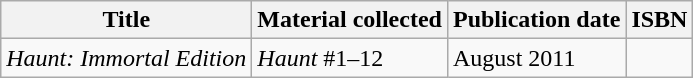<table class="wikitable">
<tr>
<th>Title</th>
<th>Material collected</th>
<th>Publication date</th>
<th>ISBN</th>
</tr>
<tr>
<td valign="top"><em>Haunt: Immortal Edition</em></td>
<td valign="top"><em>Haunt</em> #1–12</td>
<td valign="top">August 2011</td>
<td valign="top"></td>
</tr>
</table>
